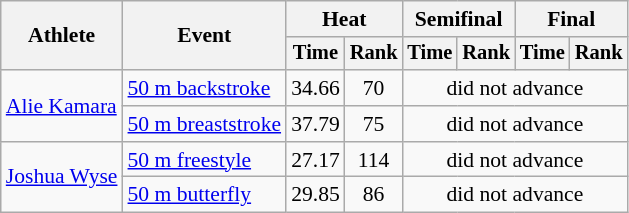<table class="wikitable" style="text-align:center; font-size:90%">
<tr>
<th rowspan="2">Athlete</th>
<th rowspan="2">Event</th>
<th colspan="2">Heat</th>
<th colspan="2">Semifinal</th>
<th colspan="2">Final</th>
</tr>
<tr style="font-size:95%">
<th>Time</th>
<th>Rank</th>
<th>Time</th>
<th>Rank</th>
<th>Time</th>
<th>Rank</th>
</tr>
<tr>
<td align=left rowspan=2><a href='#'>Alie Kamara</a></td>
<td align=left><a href='#'>50 m backstroke</a></td>
<td>34.66</td>
<td>70</td>
<td colspan=4>did not advance</td>
</tr>
<tr>
<td align=left><a href='#'>50 m breaststroke</a></td>
<td>37.79</td>
<td>75</td>
<td colspan=4>did not advance</td>
</tr>
<tr>
<td align=left rowspan=2><a href='#'>Joshua Wyse</a></td>
<td align=left><a href='#'>50 m freestyle</a></td>
<td>27.17</td>
<td>114</td>
<td colspan=4>did not advance</td>
</tr>
<tr>
<td align=left><a href='#'>50 m butterfly</a></td>
<td>29.85</td>
<td>86</td>
<td colspan=4>did not advance</td>
</tr>
</table>
